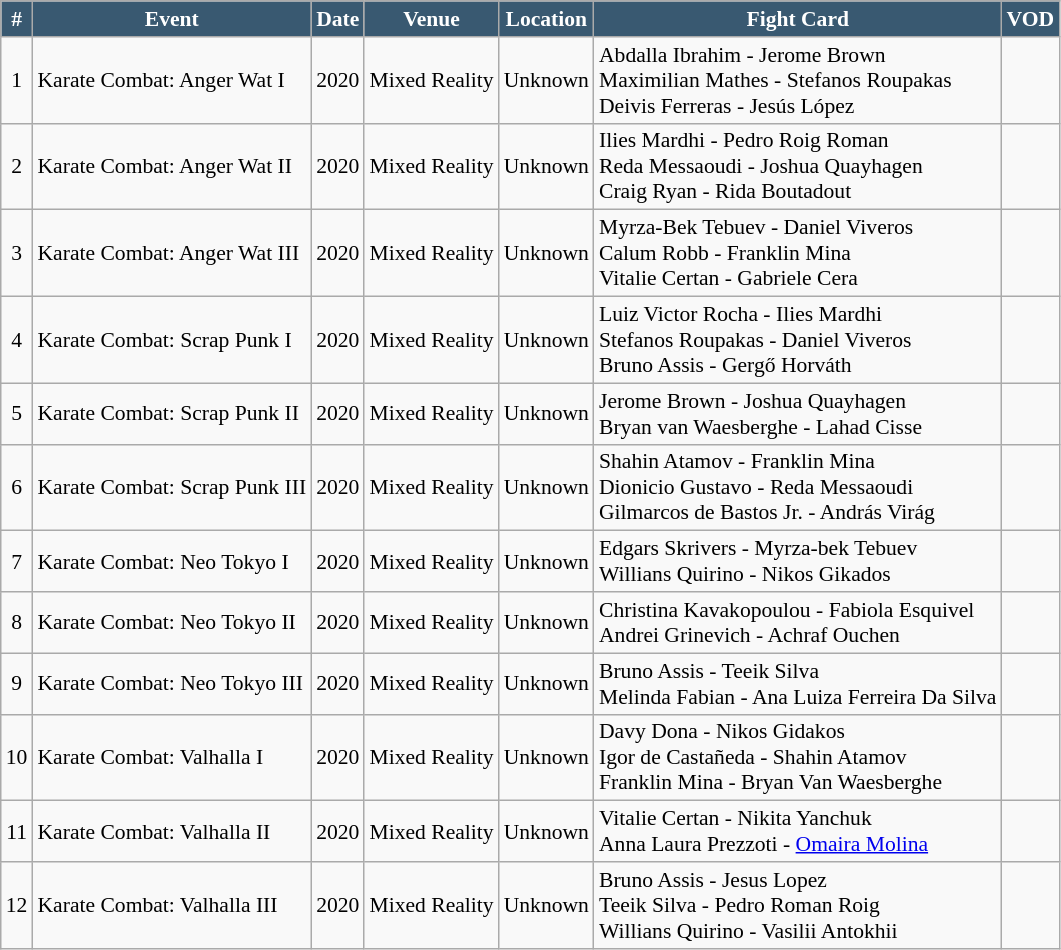<table class="sortable wikitable succession-box" style="font-size:90%;">
<tr>
<th scope="col" style="background:#395971; color:white;">#</th>
<th scope="col" style="background:#395971; color:white;">Event</th>
<th scope="col" style="background:#395971; color:white;">Date</th>
<th scope="col" style="background:#395971; color:white;">Venue</th>
<th scope="col" style="background:#395971; color:white;">Location</th>
<th scope="col" style="background:#395971; color:white;">Fight Card</th>
<th scope="col" style="background:#395971; color:white;">VOD</th>
</tr>
<tr>
<td align=center>1</td>
<td>Karate Combat: Anger Wat I</td>
<td>2020</td>
<td>Mixed Reality</td>
<td>Unknown</td>
<td>Abdalla Ibrahim - Jerome Brown<br> Maximilian Mathes - Stefanos Roupakas<br> Deivis Ferreras - Jesús López</td>
<td></td>
</tr>
<tr>
<td align=center>2</td>
<td>Karate Combat: Anger Wat II</td>
<td>2020</td>
<td>Mixed Reality</td>
<td>Unknown</td>
<td>Ilies Mardhi - Pedro Roig Roman<br> Reda Messaoudi - Joshua Quayhagen<br> Craig Ryan - Rida Boutadout</td>
<td></td>
</tr>
<tr>
<td align=center>3</td>
<td>Karate Combat: Anger Wat III</td>
<td>2020</td>
<td>Mixed Reality</td>
<td>Unknown</td>
<td>Myrza-Bek Tebuev - Daniel Viveros<br> Calum Robb - Franklin Mina<br> Vitalie Certan - Gabriele Cera</td>
<td></td>
</tr>
<tr>
<td align=center>4</td>
<td>Karate Combat: Scrap Punk I</td>
<td>2020</td>
<td>Mixed Reality</td>
<td>Unknown</td>
<td>Luiz Victor Rocha - Ilies Mardhi<br> Stefanos Roupakas - Daniel Viveros<br> Bruno Assis - Gergő Horváth</td>
<td></td>
</tr>
<tr>
<td align=center>5</td>
<td>Karate Combat: Scrap Punk II</td>
<td>2020</td>
<td>Mixed Reality</td>
<td>Unknown</td>
<td>Jerome Brown - Joshua Quayhagen<br> Bryan van Waesberghe - Lahad Cisse</td>
<td></td>
</tr>
<tr>
<td align=center>6</td>
<td>Karate Combat: Scrap Punk III</td>
<td>2020</td>
<td>Mixed Reality</td>
<td>Unknown</td>
<td>Shahin Atamov - Franklin Mina<br> Dionicio Gustavo - Reda Messaoudi<br>  Gilmarcos de Bastos Jr. - András Virág</td>
<td></td>
</tr>
<tr>
<td align=center>7</td>
<td>Karate Combat: Neo Tokyo I</td>
<td>2020</td>
<td>Mixed Reality</td>
<td>Unknown</td>
<td>Edgars Skrivers - Myrza-bek Tebuev<br> Willians Quirino - Nikos Gikados</td>
<td></td>
</tr>
<tr>
<td align=center>8</td>
<td>Karate Combat: Neo Tokyo II</td>
<td>2020</td>
<td>Mixed Reality</td>
<td>Unknown</td>
<td>Christina Kavakopoulou - Fabiola Esquivel<br> Andrei Grinevich - Achraf Ouchen</td>
<td></td>
</tr>
<tr>
<td align=center>9</td>
<td>Karate Combat: Neo Tokyo III</td>
<td>2020</td>
<td>Mixed Reality</td>
<td>Unknown</td>
<td>Bruno Assis - Teeik Silva<br> Melinda Fabian - Ana Luiza Ferreira Da Silva</td>
<td></td>
</tr>
<tr>
<td align=center>10</td>
<td>Karate Combat: Valhalla I</td>
<td>2020</td>
<td>Mixed Reality</td>
<td>Unknown</td>
<td>Davy Dona - Nikos Gidakos<br> Igor de Castañeda - Shahin Atamov<br> Franklin Mina - Bryan Van Waesberghe</td>
<td></td>
</tr>
<tr>
<td align=center>11</td>
<td>Karate Combat: Valhalla II</td>
<td>2020</td>
<td>Mixed Reality</td>
<td>Unknown</td>
<td>Vitalie Certan - Nikita Yanchuk<br> Anna Laura Prezzoti - <a href='#'>Omaira Molina</a></td>
<td></td>
</tr>
<tr>
<td align=center>12</td>
<td>Karate Combat: Valhalla III</td>
<td>2020</td>
<td>Mixed Reality</td>
<td>Unknown</td>
<td>Bruno Assis - Jesus Lopez<br> Teeik Silva - Pedro Roman Roig<br> Willians Quirino - Vasilii Antokhii</td>
<td></td>
</tr>
</table>
